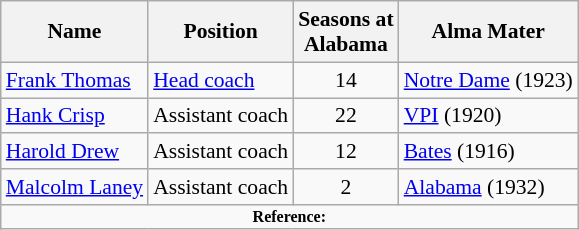<table class="wikitable" border="1" style="font-size:90%;">
<tr>
<th>Name</th>
<th>Position</th>
<th>Seasons at<br>Alabama</th>
<th>Alma Mater</th>
</tr>
<tr>
<td><a href='#'>Frank Thomas</a></td>
<td><a href='#'>Head coach</a></td>
<td align=center>14</td>
<td><a href='#'>Notre Dame</a> (1923)</td>
</tr>
<tr>
<td><a href='#'>Hank Crisp</a></td>
<td>Assistant coach</td>
<td align=center>22</td>
<td><a href='#'>VPI</a> (1920)</td>
</tr>
<tr>
<td><a href='#'>Harold Drew</a></td>
<td>Assistant coach</td>
<td align=center>12</td>
<td><a href='#'>Bates</a> (1916)</td>
</tr>
<tr>
<td><a href='#'>Malcolm Laney</a></td>
<td>Assistant coach</td>
<td align=center>2</td>
<td><a href='#'>Alabama</a> (1932)</td>
</tr>
<tr>
<td colspan="4" style="font-size: 8pt" align="center"><strong>Reference:</strong></td>
</tr>
</table>
